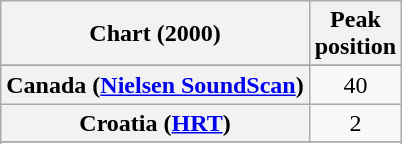<table class="wikitable sortable plainrowheaders">
<tr>
<th>Chart (2000)</th>
<th>Peak<br>position</th>
</tr>
<tr>
</tr>
<tr>
</tr>
<tr>
</tr>
<tr>
</tr>
<tr>
<th scope="row">Canada (<a href='#'>Nielsen SoundScan</a>)</th>
<td style="text-align:center">40</td>
</tr>
<tr>
<th scope="row">Croatia (<a href='#'>HRT</a>)</th>
<td style="text-align:center">2</td>
</tr>
<tr>
</tr>
<tr>
</tr>
<tr>
</tr>
<tr>
</tr>
<tr>
</tr>
<tr>
</tr>
<tr>
</tr>
<tr>
</tr>
<tr>
</tr>
<tr>
</tr>
<tr>
</tr>
<tr>
</tr>
<tr>
</tr>
<tr>
</tr>
</table>
